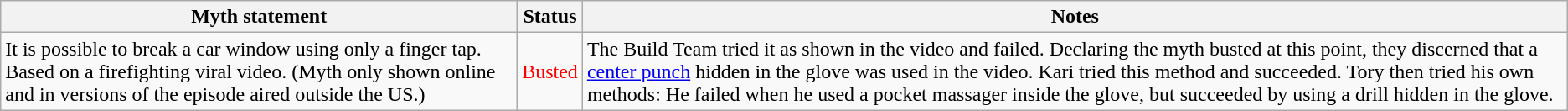<table class="wikitable plainrowheaders">
<tr>
<th>Myth statement</th>
<th>Status</th>
<th>Notes</th>
</tr>
<tr>
<td>It is possible to break a car window using only a finger tap. Based on a firefighting viral video. (Myth only shown online and in versions of the episode aired outside the US.)</td>
<td style="color:red">Busted</td>
<td>The Build Team tried it as shown in the video and failed. Declaring the myth busted at this point, they discerned that a <a href='#'>center punch</a> hidden in the glove was used in the video. Kari tried this method and succeeded. Tory then tried his own methods: He failed when he used a pocket massager inside the glove, but succeeded by using a drill hidden in the glove.</td>
</tr>
</table>
